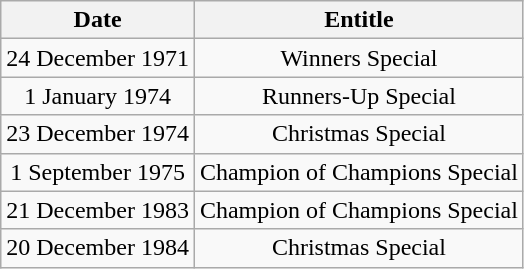<table class="wikitable" style="text-align:center;">
<tr>
<th>Date</th>
<th>Entitle</th>
</tr>
<tr>
<td>24 December 1971</td>
<td>Winners Special</td>
</tr>
<tr>
<td>1 January 1974</td>
<td>Runners-Up Special</td>
</tr>
<tr>
<td>23 December 1974</td>
<td>Christmas Special</td>
</tr>
<tr>
<td>1 September 1975</td>
<td>Champion of Champions Special</td>
</tr>
<tr>
<td>21 December 1983</td>
<td>Champion of Champions Special</td>
</tr>
<tr>
<td>20 December 1984</td>
<td>Christmas Special</td>
</tr>
</table>
